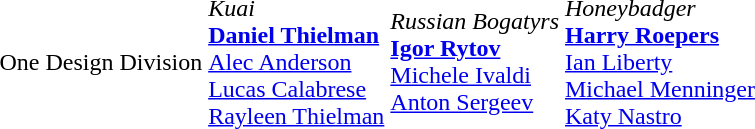<table>
<tr>
<td>One Design Division</td>
<td> <em>Kuai</em> <br> <strong><a href='#'>Daniel Thielman</a></strong><br><a href='#'>Alec Anderson</a><br><a href='#'>Lucas Calabrese</a><br><a href='#'>Rayleen Thielman</a></td>
<td> <em>Russian Bogatyrs</em><br><strong><a href='#'>Igor Rytov</a></strong><br><a href='#'>Michele Ivaldi</a><br><a href='#'>Anton Sergeev</a></td>
<td> <em>Honeybadger</em> <br><strong><a href='#'>Harry Roepers</a></strong><br><a href='#'>Ian Liberty</a><br><a href='#'>Michael Menninger</a><br><a href='#'>Katy Nastro</a></td>
</tr>
</table>
